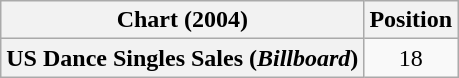<table class="wikitable plainrowheaders" style="text-align:center">
<tr>
<th>Chart (2004)</th>
<th>Position</th>
</tr>
<tr>
<th scope="row">US Dance Singles Sales (<em>Billboard</em>)</th>
<td>18</td>
</tr>
</table>
